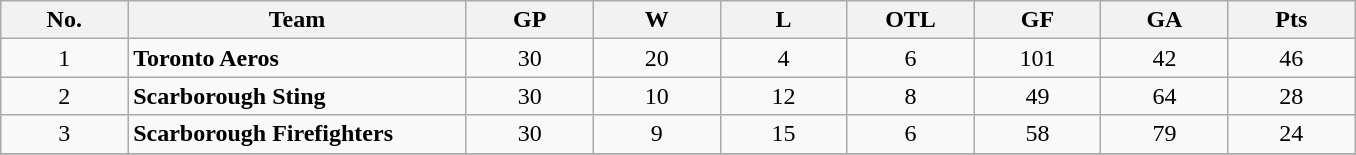<table class="wikitable sortable">
<tr>
<th bgcolor="#DDDDFF" width="7.5%" title="Division rank">No.</th>
<th bgcolor="#DDDDFF" width="20%">Team</th>
<th bgcolor="#DDDDFF" width="7.5%" title="Games played" class="unsortable">GP</th>
<th bgcolor="#DDDDFF" width="7.5%" title="Wins">W</th>
<th bgcolor="#DDDDFF" width="7.5%" title="Losses">L</th>
<th bgcolor="#DDDDFF" width="7.5%" title="Ties">OTL</th>
<th bgcolor="#DDDDFF" width="7.5%" title="Ties">GF</th>
<th bgcolor="#DDDDFF" width="7.5%" title="Ties">GA</th>
<th bgcolor="#DDDDFF" width="7.5%" title="Points">Pts</th>
</tr>
<tr align=center>
<td>1</td>
<td align=left><strong>Toronto Aeros</strong></td>
<td>30</td>
<td>20</td>
<td>4</td>
<td>6</td>
<td>101</td>
<td>42</td>
<td>46</td>
</tr>
<tr align=center>
<td>2</td>
<td align=left><strong>Scarborough Sting</strong></td>
<td>30</td>
<td>10</td>
<td>12</td>
<td>8</td>
<td>49</td>
<td>64</td>
<td>28</td>
</tr>
<tr align=center>
<td>3</td>
<td align=left><strong>Scarborough Firefighters</strong></td>
<td>30</td>
<td>9</td>
<td>15</td>
<td>6</td>
<td>58</td>
<td>79</td>
<td>24</td>
</tr>
<tr align=center |4||align=left| >
</tr>
</table>
